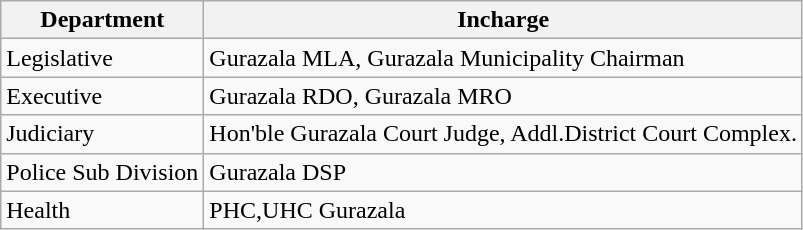<table class="wikitable">
<tr>
<th>Department</th>
<th>Incharge</th>
</tr>
<tr>
<td>Legislative</td>
<td>Gurazala MLA, Gurazala Municipality Chairman</td>
</tr>
<tr>
<td>Executive</td>
<td>Gurazala RDO, Gurazala MRO</td>
</tr>
<tr>
<td>Judiciary</td>
<td>Hon'ble Gurazala Court Judge, Addl.District Court Complex.</td>
</tr>
<tr>
<td>Police Sub Division</td>
<td>Gurazala DSP</td>
</tr>
<tr>
<td>Health</td>
<td>PHC,UHC Gurazala</td>
</tr>
</table>
